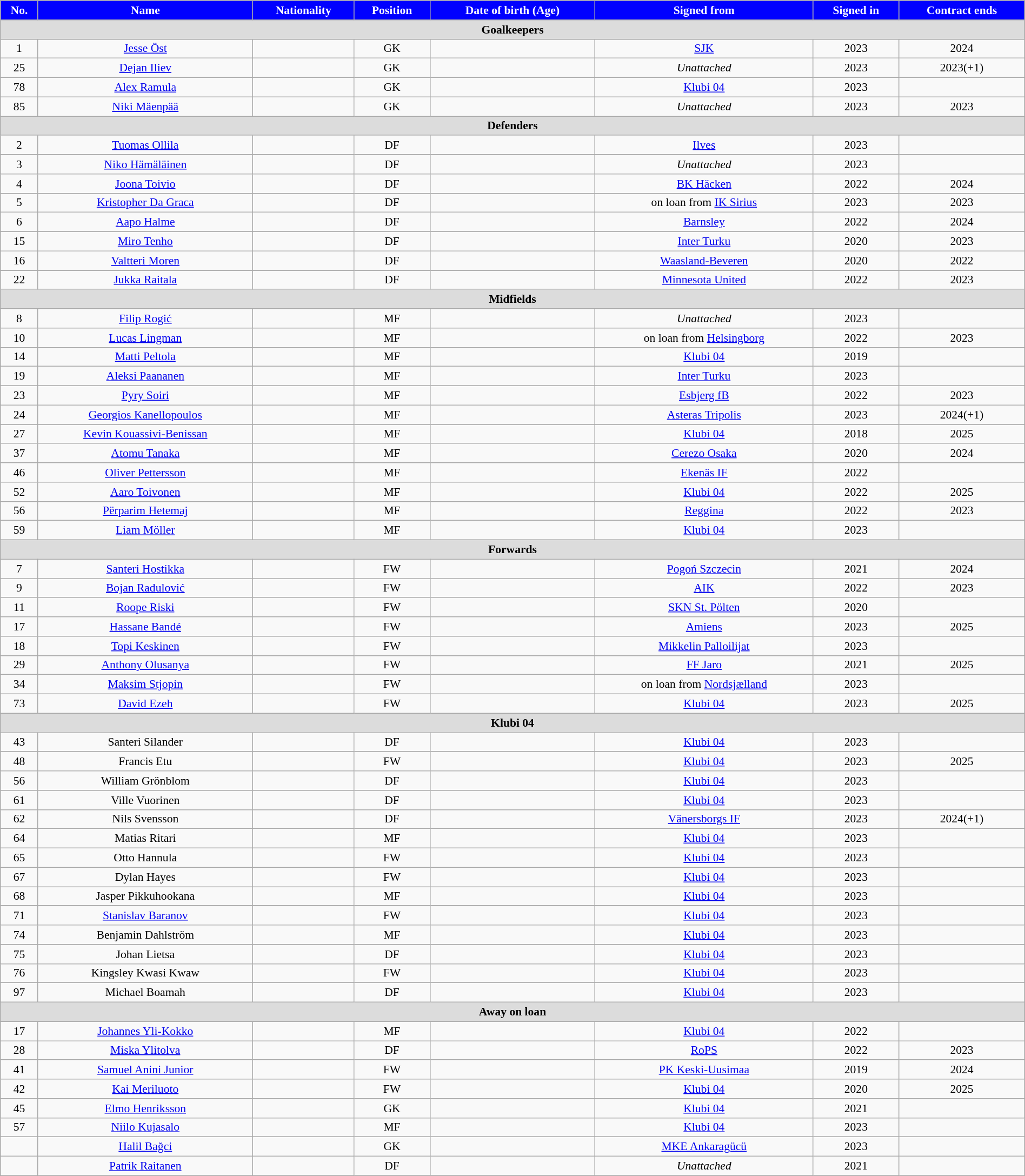<table class="wikitable sortable"  style="text-align:center; font-size:90%; width:100%;">
<tr>
<th style="background:#00f; color:white; text-align:center;">No.</th>
<th style="background:#00f; color:white; text-align:center;">Name</th>
<th style="background:#00f; color:white; text-align:center;">Nationality</th>
<th style="background:#00f; color:white; text-align:center;">Position</th>
<th style="background:#00f; color:white; text-align:center;">Date of birth (Age)</th>
<th style="background:#00f; color:white; text-align:center;">Signed from</th>
<th style="background:#00f; color:white; text-align:center;">Signed in</th>
<th style="background:#00f; color:white; text-align:center;">Contract ends</th>
</tr>
<tr>
<th colspan="11"  style="background:#dcdcdc; text-align:center;">Goalkeepers</th>
</tr>
<tr>
<td>1</td>
<td><a href='#'>Jesse Öst</a></td>
<td></td>
<td>GK</td>
<td></td>
<td><a href='#'>SJK</a></td>
<td>2023</td>
<td>2024</td>
</tr>
<tr>
<td>25</td>
<td><a href='#'>Dejan Iliev</a></td>
<td></td>
<td>GK</td>
<td></td>
<td><em>Unattached</em></td>
<td>2023</td>
<td>2023(+1)</td>
</tr>
<tr>
<td>78</td>
<td><a href='#'>Alex Ramula</a></td>
<td></td>
<td>GK</td>
<td></td>
<td><a href='#'>Klubi 04</a></td>
<td>2023</td>
<td></td>
</tr>
<tr>
<td>85</td>
<td><a href='#'>Niki Mäenpää</a></td>
<td></td>
<td>GK</td>
<td></td>
<td><em>Unattached</em></td>
<td>2023</td>
<td>2023</td>
</tr>
<tr>
<th colspan="11"  style="background:#dcdcdc; text-align:center;">Defenders</th>
</tr>
<tr>
<td>2</td>
<td><a href='#'>Tuomas Ollila</a></td>
<td></td>
<td>DF</td>
<td></td>
<td><a href='#'>Ilves</a></td>
<td>2023</td>
<td></td>
</tr>
<tr>
<td>3</td>
<td><a href='#'>Niko Hämäläinen</a></td>
<td></td>
<td>DF</td>
<td></td>
<td><em>Unattached</em></td>
<td>2023</td>
<td></td>
</tr>
<tr>
<td>4</td>
<td><a href='#'>Joona Toivio</a></td>
<td></td>
<td>DF</td>
<td></td>
<td><a href='#'>BK Häcken</a></td>
<td>2022</td>
<td>2024</td>
</tr>
<tr>
<td>5</td>
<td><a href='#'>Kristopher Da Graca</a></td>
<td></td>
<td>DF</td>
<td></td>
<td>on loan from <a href='#'>IK Sirius</a></td>
<td>2023</td>
<td>2023</td>
</tr>
<tr>
<td>6</td>
<td><a href='#'>Aapo Halme</a></td>
<td></td>
<td>DF</td>
<td></td>
<td><a href='#'>Barnsley</a></td>
<td>2022</td>
<td>2024</td>
</tr>
<tr>
<td>15</td>
<td><a href='#'>Miro Tenho</a></td>
<td></td>
<td>DF</td>
<td></td>
<td><a href='#'>Inter Turku</a></td>
<td>2020</td>
<td>2023</td>
</tr>
<tr>
<td>16</td>
<td><a href='#'>Valtteri Moren</a></td>
<td></td>
<td>DF</td>
<td></td>
<td><a href='#'>Waasland-Beveren</a></td>
<td>2020</td>
<td>2022</td>
</tr>
<tr>
<td>22</td>
<td><a href='#'>Jukka Raitala</a></td>
<td></td>
<td>DF</td>
<td></td>
<td><a href='#'>Minnesota United</a></td>
<td>2022</td>
<td>2023</td>
</tr>
<tr>
<th colspan="11"  style="background:#dcdcdc; text-align:center;">Midfields</th>
</tr>
<tr>
<td>8</td>
<td><a href='#'>Filip Rogić</a></td>
<td></td>
<td>MF</td>
<td></td>
<td><em>Unattached</em></td>
<td>2023</td>
<td></td>
</tr>
<tr>
<td>10</td>
<td><a href='#'>Lucas Lingman</a></td>
<td></td>
<td>MF</td>
<td></td>
<td>on loan from <a href='#'>Helsingborg</a></td>
<td>2022</td>
<td>2023</td>
</tr>
<tr>
<td>14</td>
<td><a href='#'>Matti Peltola</a></td>
<td></td>
<td>MF</td>
<td></td>
<td><a href='#'>Klubi 04</a></td>
<td>2019</td>
<td></td>
</tr>
<tr>
<td>19</td>
<td><a href='#'>Aleksi Paananen</a></td>
<td></td>
<td>MF</td>
<td></td>
<td><a href='#'>Inter Turku</a></td>
<td>2023</td>
<td></td>
</tr>
<tr>
<td>23</td>
<td><a href='#'>Pyry Soiri</a></td>
<td></td>
<td>MF</td>
<td></td>
<td><a href='#'>Esbjerg fB</a></td>
<td>2022</td>
<td>2023</td>
</tr>
<tr>
<td>24</td>
<td><a href='#'>Georgios Kanellopoulos</a></td>
<td></td>
<td>MF</td>
<td></td>
<td><a href='#'>Asteras Tripolis</a></td>
<td>2023</td>
<td>2024(+1)</td>
</tr>
<tr>
<td>27</td>
<td><a href='#'>Kevin Kouassivi-Benissan</a></td>
<td></td>
<td>MF</td>
<td></td>
<td><a href='#'>Klubi 04</a></td>
<td>2018</td>
<td>2025</td>
</tr>
<tr>
<td>37</td>
<td><a href='#'>Atomu Tanaka</a></td>
<td></td>
<td>MF</td>
<td></td>
<td><a href='#'>Cerezo Osaka</a></td>
<td>2020</td>
<td>2024</td>
</tr>
<tr>
<td>46</td>
<td><a href='#'>Oliver Pettersson</a></td>
<td></td>
<td>MF</td>
<td></td>
<td><a href='#'>Ekenäs IF</a></td>
<td>2022</td>
<td></td>
</tr>
<tr>
<td>52</td>
<td><a href='#'>Aaro Toivonen</a></td>
<td></td>
<td>MF</td>
<td></td>
<td><a href='#'>Klubi 04</a></td>
<td>2022</td>
<td>2025</td>
</tr>
<tr>
<td>56</td>
<td><a href='#'>Përparim Hetemaj</a></td>
<td></td>
<td>MF</td>
<td></td>
<td><a href='#'>Reggina</a></td>
<td>2022</td>
<td>2023</td>
</tr>
<tr>
<td>59</td>
<td><a href='#'>Liam Möller</a></td>
<td></td>
<td>MF</td>
<td></td>
<td><a href='#'>Klubi 04</a></td>
<td>2023</td>
<td></td>
</tr>
<tr>
<th colspan="11"  style="background:#dcdcdc; text-align:center;">Forwards</th>
</tr>
<tr>
<td>7</td>
<td><a href='#'>Santeri Hostikka</a></td>
<td></td>
<td>FW</td>
<td></td>
<td><a href='#'>Pogoń Szczecin</a></td>
<td>2021</td>
<td>2024</td>
</tr>
<tr>
<td>9</td>
<td><a href='#'>Bojan Radulović</a></td>
<td></td>
<td>FW</td>
<td></td>
<td><a href='#'>AIK</a></td>
<td>2022</td>
<td>2023</td>
</tr>
<tr>
<td>11</td>
<td><a href='#'>Roope Riski</a></td>
<td></td>
<td>FW</td>
<td></td>
<td><a href='#'>SKN St. Pölten</a></td>
<td>2020</td>
<td></td>
</tr>
<tr>
<td>17</td>
<td><a href='#'>Hassane Bandé</a></td>
<td></td>
<td>FW</td>
<td></td>
<td><a href='#'>Amiens</a></td>
<td>2023</td>
<td>2025</td>
</tr>
<tr>
<td>18</td>
<td><a href='#'>Topi Keskinen</a></td>
<td></td>
<td>FW</td>
<td></td>
<td><a href='#'>Mikkelin Palloilijat</a></td>
<td>2023</td>
<td></td>
</tr>
<tr>
<td>29</td>
<td><a href='#'>Anthony Olusanya</a></td>
<td></td>
<td>FW</td>
<td></td>
<td><a href='#'>FF Jaro</a></td>
<td>2021</td>
<td>2025</td>
</tr>
<tr>
<td>34</td>
<td><a href='#'>Maksim Stjopin</a></td>
<td></td>
<td>FW</td>
<td></td>
<td>on loan from <a href='#'>Nordsjælland</a></td>
<td>2023</td>
<td></td>
</tr>
<tr>
<td>73</td>
<td><a href='#'>David Ezeh</a></td>
<td></td>
<td>FW</td>
<td></td>
<td><a href='#'>Klubi 04</a></td>
<td>2023</td>
<td>2025</td>
</tr>
<tr>
<th colspan="11"  style="background:#dcdcdc; text-align:center;">Klubi 04</th>
</tr>
<tr>
<td>43</td>
<td>Santeri Silander</td>
<td></td>
<td>DF</td>
<td></td>
<td><a href='#'>Klubi 04</a></td>
<td>2023</td>
<td></td>
</tr>
<tr>
<td>48</td>
<td>Francis Etu</td>
<td></td>
<td>FW</td>
<td></td>
<td><a href='#'>Klubi 04</a></td>
<td>2023</td>
<td>2025</td>
</tr>
<tr>
<td>56</td>
<td>William Grönblom</td>
<td></td>
<td>DF</td>
<td></td>
<td><a href='#'>Klubi 04</a></td>
<td>2023</td>
<td></td>
</tr>
<tr>
<td>61</td>
<td>Ville Vuorinen</td>
<td></td>
<td>DF</td>
<td></td>
<td><a href='#'>Klubi 04</a></td>
<td>2023</td>
<td></td>
</tr>
<tr>
<td>62</td>
<td>Nils Svensson</td>
<td></td>
<td>DF</td>
<td></td>
<td><a href='#'>Vänersborgs IF</a></td>
<td>2023</td>
<td>2024(+1)</td>
</tr>
<tr>
<td>64</td>
<td>Matias Ritari</td>
<td></td>
<td>MF</td>
<td></td>
<td><a href='#'>Klubi 04</a></td>
<td>2023</td>
<td></td>
</tr>
<tr>
<td>65</td>
<td>Otto Hannula</td>
<td></td>
<td>FW</td>
<td></td>
<td><a href='#'>Klubi 04</a></td>
<td>2023</td>
<td></td>
</tr>
<tr>
<td>67</td>
<td>Dylan Hayes</td>
<td></td>
<td>FW</td>
<td></td>
<td><a href='#'>Klubi 04</a></td>
<td>2023</td>
<td></td>
</tr>
<tr>
<td>68</td>
<td>Jasper Pikkuhookana</td>
<td></td>
<td>MF</td>
<td></td>
<td><a href='#'>Klubi 04</a></td>
<td>2023</td>
<td></td>
</tr>
<tr>
<td>71</td>
<td><a href='#'>Stanislav Baranov</a></td>
<td></td>
<td>FW</td>
<td></td>
<td><a href='#'>Klubi 04</a></td>
<td>2023</td>
<td></td>
</tr>
<tr>
<td>74</td>
<td>Benjamin Dahlström</td>
<td></td>
<td>MF</td>
<td></td>
<td><a href='#'>Klubi 04</a></td>
<td>2023</td>
<td></td>
</tr>
<tr>
<td>75</td>
<td>Johan Lietsa</td>
<td></td>
<td>DF</td>
<td></td>
<td><a href='#'>Klubi 04</a></td>
<td>2023</td>
<td></td>
</tr>
<tr>
<td>76</td>
<td>Kingsley Kwasi Kwaw</td>
<td></td>
<td>FW</td>
<td></td>
<td><a href='#'>Klubi 04</a></td>
<td>2023</td>
<td></td>
</tr>
<tr>
<td>97</td>
<td>Michael Boamah</td>
<td></td>
<td>DF</td>
<td></td>
<td><a href='#'>Klubi 04</a></td>
<td>2023</td>
<td></td>
</tr>
<tr>
<th colspan="11"  style="background:#dcdcdc; text-align:center;">Away on loan</th>
</tr>
<tr>
<td>17</td>
<td><a href='#'>Johannes Yli-Kokko</a></td>
<td></td>
<td>MF</td>
<td></td>
<td><a href='#'>Klubi 04</a></td>
<td>2022</td>
<td></td>
</tr>
<tr>
<td>28</td>
<td><a href='#'>Miska Ylitolva</a></td>
<td></td>
<td>DF</td>
<td></td>
<td><a href='#'>RoPS</a></td>
<td>2022</td>
<td>2023</td>
</tr>
<tr>
<td>41</td>
<td><a href='#'>Samuel Anini Junior</a></td>
<td></td>
<td>FW</td>
<td></td>
<td><a href='#'>PK Keski-Uusimaa</a></td>
<td>2019</td>
<td>2024</td>
</tr>
<tr>
<td>42</td>
<td><a href='#'>Kai Meriluoto</a></td>
<td></td>
<td>FW</td>
<td></td>
<td><a href='#'>Klubi 04</a></td>
<td>2020</td>
<td>2025</td>
</tr>
<tr>
<td>45</td>
<td><a href='#'>Elmo Henriksson</a></td>
<td></td>
<td>GK</td>
<td></td>
<td><a href='#'>Klubi 04</a></td>
<td>2021</td>
<td></td>
</tr>
<tr>
<td>57</td>
<td><a href='#'>Niilo Kujasalo</a></td>
<td></td>
<td>MF</td>
<td></td>
<td><a href='#'>Klubi 04</a></td>
<td>2023</td>
<td></td>
</tr>
<tr>
<td></td>
<td><a href='#'>Halil Bağci</a></td>
<td></td>
<td>GK</td>
<td></td>
<td><a href='#'>MKE Ankaragücü</a></td>
<td>2023</td>
<td></td>
</tr>
<tr>
<td></td>
<td><a href='#'>Patrik Raitanen</a></td>
<td></td>
<td>DF</td>
<td></td>
<td><em>Unattached</em></td>
<td>2021</td>
<td></td>
</tr>
</table>
